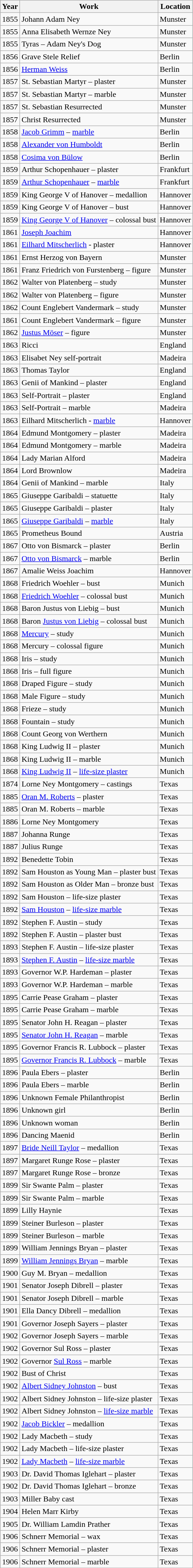<table class="wikitable sortable" style="margin: 1em auto 1em auto;">
<tr>
<th>Year</th>
<th>Work</th>
<th>Location</th>
</tr>
<tr>
<td>1855</td>
<td>Johann Adam Ney</td>
<td>Munster</td>
</tr>
<tr>
<td>1855</td>
<td>Anna Elisabeth Wernze Ney</td>
<td>Munster</td>
</tr>
<tr>
<td>1855</td>
<td>Tyras – Adam Ney's Dog</td>
<td>Munster</td>
</tr>
<tr>
<td>1856</td>
<td>Grave Stele Relief</td>
<td>Berlin</td>
</tr>
<tr>
<td>1856</td>
<td><a href='#'>Herman Weiss</a></td>
<td>Berlin</td>
</tr>
<tr>
<td>1857</td>
<td>St. Sebastian Martyr – plaster</td>
<td>Munster</td>
</tr>
<tr>
<td>1857</td>
<td>St. Sebastian Martyr – marble</td>
<td>Munster</td>
</tr>
<tr>
<td>1857</td>
<td>St. Sebastian Resurrected</td>
<td>Munster</td>
</tr>
<tr>
<td>1857</td>
<td>Christ Resurrected</td>
<td>Munster</td>
</tr>
<tr>
<td>1858</td>
<td><a href='#'>Jacob Grimm</a> – <a href='#'>marble</a></td>
<td>Berlin</td>
</tr>
<tr>
<td>1858</td>
<td><a href='#'>Alexander von Humboldt</a></td>
<td>Berlin</td>
</tr>
<tr>
<td>1858</td>
<td><a href='#'>Cosima von Bülow</a></td>
<td>Berlin</td>
</tr>
<tr>
<td>1859</td>
<td>Arthur Schopenhauer – plaster</td>
<td>Frankfurt</td>
</tr>
<tr>
<td>1859</td>
<td><a href='#'>Arthur Schopenhauer</a> – <a href='#'>marble</a></td>
<td>Frankfurt</td>
</tr>
<tr>
<td>1859</td>
<td>King George V of Hanover – medallion</td>
<td>Hannover</td>
</tr>
<tr>
<td>1859</td>
<td>King George V of Hanover – bust</td>
<td>Hannover</td>
</tr>
<tr>
<td>1859</td>
<td><a href='#'>King George V of Hanover</a> – colossal bust</td>
<td>Hannover</td>
</tr>
<tr>
<td>1861</td>
<td><a href='#'>Joseph Joachim</a></td>
<td>Hannover</td>
</tr>
<tr>
<td>1861</td>
<td><a href='#'>Eilhard Mitscherlich</a> - plaster</td>
<td>Hannover</td>
</tr>
<tr>
<td>1861</td>
<td>Ernst Herzog von Bayern</td>
<td>Munster</td>
</tr>
<tr>
<td>1861</td>
<td>Franz Friedrich von Furstenberg – figure</td>
<td>Munster</td>
</tr>
<tr>
<td>1862</td>
<td>Walter von Platenberg – study</td>
<td>Munster</td>
</tr>
<tr>
<td>1862</td>
<td>Walter von Platenberg – figure</td>
<td>Munster</td>
</tr>
<tr>
<td>1862</td>
<td>Count Englebert Vandermark – study</td>
<td>Munster</td>
</tr>
<tr>
<td>1861</td>
<td>Count Englebert Vandermark – figure</td>
<td>Munster</td>
</tr>
<tr>
<td>1862</td>
<td><a href='#'>Justus Möser</a> – figure</td>
<td>Munster</td>
</tr>
<tr>
<td>1863</td>
<td>Ricci</td>
<td>England</td>
</tr>
<tr>
<td>1863</td>
<td>Elisabet Ney self-portrait</td>
<td>Madeira</td>
</tr>
<tr>
<td>1863</td>
<td>Thomas Taylor</td>
<td>England</td>
</tr>
<tr>
<td>1863</td>
<td>Genii of Mankind – plaster</td>
<td>England</td>
</tr>
<tr>
<td>1863</td>
<td>Self-Portrait – plaster</td>
<td>England</td>
</tr>
<tr>
<td>1863</td>
<td>Self-Portrait – marble</td>
<td>Madeira</td>
</tr>
<tr>
<td>1863</td>
<td>Eilhard Mitscherlich - <a href='#'>marble</a></td>
<td>Hannover</td>
</tr>
<tr>
<td>1864</td>
<td>Edmund Montgomery – plaster</td>
<td>Madeira</td>
</tr>
<tr>
<td>1864</td>
<td>Edmund Montgomery – marble</td>
<td>Madeira</td>
</tr>
<tr>
<td>1864</td>
<td>Lady Marian Alford</td>
<td>Madeira</td>
</tr>
<tr>
<td>1864</td>
<td>Lord Brownlow</td>
<td>Madeira</td>
</tr>
<tr>
<td>1864</td>
<td>Genii of Mankind – marble</td>
<td>Italy</td>
</tr>
<tr>
<td>1865</td>
<td>Giuseppe Garibaldi – statuette</td>
<td>Italy</td>
</tr>
<tr>
<td>1865</td>
<td>Giuseppe Garibaldi – plaster</td>
<td>Italy</td>
</tr>
<tr>
<td>1865</td>
<td><a href='#'>Giuseppe Garibaldi</a> – <a href='#'>marble</a></td>
<td>Italy</td>
</tr>
<tr>
<td>1865</td>
<td>Prometheus Bound</td>
<td>Austria</td>
</tr>
<tr>
<td>1867</td>
<td>Otto von Bismarck – plaster</td>
<td>Berlin</td>
</tr>
<tr>
<td>1867</td>
<td><a href='#'>Otto von Bismarck</a> – marble</td>
<td>Berlin</td>
</tr>
<tr>
<td>1867</td>
<td>Amalie Weiss Joachim</td>
<td>Hannover</td>
</tr>
<tr>
<td>1868</td>
<td>Friedrich Woehler – bust</td>
<td>Munich</td>
</tr>
<tr>
<td>1868</td>
<td><a href='#'>Friedrich Woehler</a> – colossal bust</td>
<td>Munich</td>
</tr>
<tr>
<td>1868</td>
<td>Baron Justus von Liebig – bust</td>
<td>Munich</td>
</tr>
<tr>
<td>1868</td>
<td>Baron <a href='#'>Justus von Liebig</a> – colossal bust</td>
<td>Munich</td>
</tr>
<tr>
<td>1868</td>
<td><a href='#'>Mercury</a> – study</td>
<td>Munich</td>
</tr>
<tr>
<td>1868</td>
<td>Mercury – colossal figure</td>
<td>Munich</td>
</tr>
<tr>
<td>1868</td>
<td>Iris – study</td>
<td>Munich</td>
</tr>
<tr>
<td>1868</td>
<td>Iris – full figure</td>
<td>Munich</td>
</tr>
<tr>
<td>1868</td>
<td>Draped Figure – study</td>
<td>Munich</td>
</tr>
<tr>
<td>1868</td>
<td>Male Figure – study</td>
<td>Munich</td>
</tr>
<tr>
<td>1868</td>
<td>Frieze – study</td>
<td>Munich</td>
</tr>
<tr>
<td>1868</td>
<td>Fountain – study</td>
<td>Munich</td>
</tr>
<tr>
<td>1868</td>
<td>Count Georg von Werthern</td>
<td>Munich</td>
</tr>
<tr>
<td>1868</td>
<td>King Ludwig II – plaster</td>
<td>Munich</td>
</tr>
<tr>
<td>1868</td>
<td>King Ludwig II – marble</td>
<td>Munich</td>
</tr>
<tr>
<td>1868</td>
<td><a href='#'>King Ludwig II</a> – <a href='#'>life-size plaster</a></td>
<td>Munich</td>
</tr>
<tr>
<td>1874</td>
<td>Lorne Ney Montgomery – castings</td>
<td>Texas</td>
</tr>
<tr>
<td>1885</td>
<td><a href='#'>Oran M. Roberts</a> – plaster</td>
<td>Texas</td>
</tr>
<tr>
<td>1885</td>
<td>Oran M. Roberts – marble</td>
<td>Texas</td>
</tr>
<tr>
<td>1886</td>
<td>Lorne Ney Montgomery</td>
<td>Texas</td>
</tr>
<tr>
<td>1887</td>
<td>Johanna Runge</td>
<td>Texas</td>
</tr>
<tr>
<td>1887</td>
<td>Julius Runge</td>
<td>Texas</td>
</tr>
<tr>
<td>1892</td>
<td>Benedette Tobin</td>
<td>Texas</td>
</tr>
<tr>
<td>1892</td>
<td>Sam Houston as Young Man – plaster bust</td>
<td>Texas</td>
</tr>
<tr>
<td>1892</td>
<td>Sam Houston as Older Man – bronze bust</td>
<td>Texas</td>
</tr>
<tr>
<td>1892</td>
<td>Sam Houston – life-size plaster</td>
<td>Texas</td>
</tr>
<tr>
<td>1892</td>
<td><a href='#'>Sam Houston</a> – <a href='#'>life-size marble</a></td>
<td>Texas</td>
</tr>
<tr>
<td>1892</td>
<td>Stephen F. Austin – study</td>
<td>Texas</td>
</tr>
<tr>
<td>1892</td>
<td>Stephen F. Austin – plaster bust</td>
<td>Texas</td>
</tr>
<tr>
<td>1893</td>
<td>Stephen F. Austin – life-size plaster</td>
<td>Texas</td>
</tr>
<tr>
<td>1893</td>
<td><a href='#'>Stephen F. Austin</a> – <a href='#'>life-size marble</a></td>
<td>Texas</td>
</tr>
<tr>
<td>1893</td>
<td>Governor W.P. Hardeman – plaster</td>
<td>Texas</td>
</tr>
<tr>
<td>1893</td>
<td>Governor W.P. Hardeman – marble</td>
<td>Texas</td>
</tr>
<tr>
<td>1895</td>
<td>Carrie Pease Graham – plaster</td>
<td>Texas</td>
</tr>
<tr>
<td>1895</td>
<td>Carrie Pease Graham – marble</td>
<td>Texas</td>
</tr>
<tr>
<td>1895</td>
<td>Senator John H. Reagan – plaster</td>
<td>Texas</td>
</tr>
<tr>
<td>1895</td>
<td><a href='#'>Senator John H. Reagan</a> – marble</td>
<td>Texas</td>
</tr>
<tr>
<td>1895</td>
<td>Governor Francis R. Lubbock – plaster</td>
<td>Texas</td>
</tr>
<tr>
<td>1895</td>
<td><a href='#'>Governor Francis R. Lubbock</a> – marble</td>
<td>Texas</td>
</tr>
<tr>
<td>1896</td>
<td>Paula Ebers – plaster</td>
<td>Berlin</td>
</tr>
<tr>
<td>1896</td>
<td>Paula Ebers – marble</td>
<td>Berlin</td>
</tr>
<tr>
<td>1896</td>
<td>Unknown Female Philanthropist</td>
<td>Berlin</td>
</tr>
<tr>
<td>1896</td>
<td>Unknown girl</td>
<td>Berlin</td>
</tr>
<tr>
<td>1896</td>
<td>Unknown woman</td>
<td>Berlin</td>
</tr>
<tr>
<td>1896</td>
<td>Dancing Maenid</td>
<td>Berlin</td>
</tr>
<tr>
<td>1897</td>
<td><a href='#'>Bride Neill Taylor</a> – medallion</td>
<td>Texas</td>
</tr>
<tr>
<td>1897</td>
<td>Margaret Runge Rose – plaster</td>
<td>Texas</td>
</tr>
<tr>
<td>1897</td>
<td>Margaret Runge Rose – bronze</td>
<td>Texas</td>
</tr>
<tr>
<td>1899</td>
<td>Sir Swante Palm – plaster</td>
<td>Texas</td>
</tr>
<tr>
<td>1899</td>
<td>Sir Swante Palm – marble</td>
<td>Texas</td>
</tr>
<tr>
<td>1899</td>
<td>Lilly Haynie</td>
<td>Texas</td>
</tr>
<tr>
<td>1899</td>
<td>Steiner Burleson – plaster</td>
<td>Texas</td>
</tr>
<tr>
<td>1899</td>
<td>Steiner Burleson – marble</td>
<td>Texas</td>
</tr>
<tr>
<td>1899</td>
<td>William Jennings Bryan – plaster</td>
<td>Texas</td>
</tr>
<tr>
<td>1899</td>
<td><a href='#'>William Jennings Bryan</a> – marble</td>
<td>Texas</td>
</tr>
<tr>
<td>1900</td>
<td>Guy M. Bryan – medallion</td>
<td>Texas</td>
</tr>
<tr>
<td>1901</td>
<td>Senator Joseph Dibrell – plaster</td>
<td>Texas</td>
</tr>
<tr>
<td>1901</td>
<td>Senator Joseph Dibrell – marble</td>
<td>Texas</td>
</tr>
<tr>
<td>1901</td>
<td>Ella Dancy Dibrell – medallion</td>
<td>Texas</td>
</tr>
<tr>
<td>1901</td>
<td>Governor Joseph Sayers – plaster</td>
<td>Texas</td>
</tr>
<tr>
<td>1902</td>
<td>Governor Joseph Sayers – marble</td>
<td>Texas</td>
</tr>
<tr>
<td>1902</td>
<td>Governor Sul Ross – plaster</td>
<td>Texas</td>
</tr>
<tr>
<td>1902</td>
<td>Governor <a href='#'>Sul Ross</a> – marble</td>
<td>Texas</td>
</tr>
<tr>
<td>1902</td>
<td>Bust of Christ</td>
<td>Texas</td>
</tr>
<tr>
<td>1902</td>
<td><a href='#'>Albert Sidney Johnston</a> – bust</td>
<td>Texas</td>
</tr>
<tr>
<td>1902</td>
<td>Albert Sidney Johnston – life-size plaster</td>
<td>Texas</td>
</tr>
<tr>
<td>1902</td>
<td>Albert Sidney Johnston – <a href='#'>life-size marble</a></td>
<td>Texas</td>
</tr>
<tr>
<td>1902</td>
<td><a href='#'>Jacob Bickler</a> – medallion</td>
<td>Texas</td>
</tr>
<tr>
<td>1902</td>
<td>Lady Macbeth – study</td>
<td>Texas</td>
</tr>
<tr>
<td>1902</td>
<td>Lady Macbeth – life-size plaster</td>
<td>Texas</td>
</tr>
<tr>
<td>1902</td>
<td><a href='#'>Lady Macbeth</a> – <a href='#'>life-size marble</a></td>
<td>Texas</td>
</tr>
<tr>
<td>1903</td>
<td>Dr. David Thomas Iglehart – plaster</td>
<td>Texas</td>
</tr>
<tr>
<td>1902</td>
<td>Dr. David Thomas Iglehart – bronze</td>
<td>Texas</td>
</tr>
<tr>
<td>1903</td>
<td>Miller Baby cast</td>
<td>Texas</td>
</tr>
<tr>
<td>1904</td>
<td>Helen Marr Kirby</td>
<td>Texas</td>
</tr>
<tr>
<td>1905</td>
<td>Dr. William Lamdin Prather</td>
<td>Texas</td>
</tr>
<tr>
<td>1906</td>
<td>Schnerr Memorial – wax</td>
<td>Texas</td>
</tr>
<tr>
<td>1906</td>
<td>Schnerr Memorial – plaster</td>
<td>Texas</td>
</tr>
<tr>
<td>1906</td>
<td>Schnerr Memorial – marble</td>
<td>Texas</td>
</tr>
</table>
